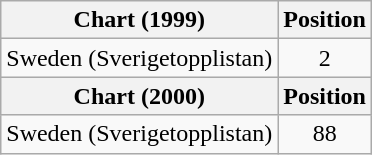<table class="wikitable">
<tr>
<th>Chart (1999)</th>
<th>Position</th>
</tr>
<tr>
<td>Sweden (Sverigetopplistan)</td>
<td align="center">2</td>
</tr>
<tr>
<th>Chart (2000)</th>
<th>Position</th>
</tr>
<tr>
<td>Sweden (Sverigetopplistan)</td>
<td align="center">88</td>
</tr>
</table>
